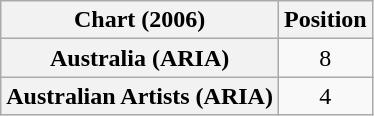<table class="wikitable sortable plainrowheaders" style="text-align:center">
<tr>
<th scope="col">Chart (2006)</th>
<th scope="col">Position</th>
</tr>
<tr>
<th scope="row">Australia (ARIA)</th>
<td>8</td>
</tr>
<tr>
<th scope="row">Australian Artists (ARIA)</th>
<td>4</td>
</tr>
</table>
